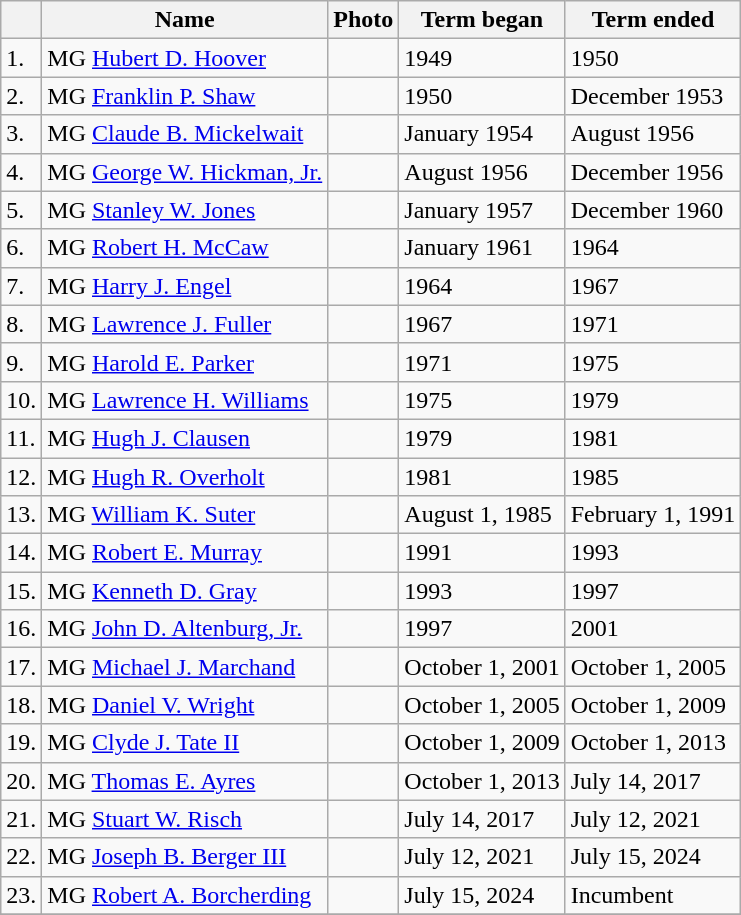<table class="wikitable">
<tr>
<th></th>
<th>Name</th>
<th>Photo</th>
<th>Term began</th>
<th>Term ended</th>
</tr>
<tr>
<td>1.</td>
<td>MG <a href='#'>Hubert D. Hoover</a></td>
<td></td>
<td>1949</td>
<td>1950</td>
</tr>
<tr>
<td>2.</td>
<td>MG <a href='#'>Franklin P. Shaw</a></td>
<td></td>
<td>1950</td>
<td>December 1953</td>
</tr>
<tr>
<td>3.</td>
<td>MG <a href='#'>Claude B. Mickelwait</a></td>
<td></td>
<td>January 1954</td>
<td>August 1956</td>
</tr>
<tr>
<td>4.</td>
<td>MG <a href='#'>George W. Hickman, Jr.</a></td>
<td></td>
<td>August 1956</td>
<td>December 1956</td>
</tr>
<tr>
<td>5.</td>
<td>MG <a href='#'>Stanley W. Jones</a></td>
<td></td>
<td>January 1957</td>
<td>December 1960</td>
</tr>
<tr>
<td>6.</td>
<td>MG <a href='#'>Robert H. McCaw</a></td>
<td></td>
<td>January 1961</td>
<td>1964</td>
</tr>
<tr>
<td>7.</td>
<td>MG <a href='#'>Harry J. Engel</a></td>
<td></td>
<td>1964</td>
<td>1967</td>
</tr>
<tr>
<td>8.</td>
<td>MG <a href='#'>Lawrence J. Fuller</a></td>
<td></td>
<td>1967</td>
<td>1971</td>
</tr>
<tr>
<td>9.</td>
<td>MG <a href='#'>Harold E. Parker</a></td>
<td></td>
<td>1971</td>
<td>1975</td>
</tr>
<tr>
<td>10.</td>
<td>MG <a href='#'>Lawrence H. Williams</a></td>
<td></td>
<td>1975</td>
<td>1979</td>
</tr>
<tr>
<td>11.</td>
<td>MG <a href='#'>Hugh J. Clausen</a></td>
<td></td>
<td>1979</td>
<td>1981</td>
</tr>
<tr>
<td>12.</td>
<td>MG <a href='#'>Hugh R. Overholt</a></td>
<td></td>
<td>1981</td>
<td>1985</td>
</tr>
<tr>
<td>13.</td>
<td>MG <a href='#'>William K. Suter</a></td>
<td></td>
<td>August 1, 1985</td>
<td>February 1, 1991</td>
</tr>
<tr>
<td>14.</td>
<td>MG <a href='#'>Robert E. Murray</a></td>
<td></td>
<td>1991</td>
<td>1993</td>
</tr>
<tr>
<td>15.</td>
<td>MG <a href='#'>Kenneth D. Gray</a></td>
<td></td>
<td>1993</td>
<td>1997</td>
</tr>
<tr>
<td>16.</td>
<td>MG <a href='#'>John D. Altenburg, Jr.</a></td>
<td></td>
<td>1997</td>
<td>2001</td>
</tr>
<tr>
<td>17.</td>
<td>MG <a href='#'>Michael J. Marchand</a></td>
<td></td>
<td>October 1, 2001</td>
<td>October 1, 2005</td>
</tr>
<tr>
<td>18.</td>
<td>MG <a href='#'>Daniel V. Wright</a></td>
<td></td>
<td>October 1, 2005</td>
<td>October 1, 2009</td>
</tr>
<tr>
<td>19.</td>
<td>MG <a href='#'>Clyde J. Tate II</a></td>
<td></td>
<td>October 1, 2009</td>
<td>October 1, 2013</td>
</tr>
<tr>
<td>20.</td>
<td>MG <a href='#'>Thomas E. Ayres</a></td>
<td></td>
<td>October 1, 2013</td>
<td>July 14, 2017</td>
</tr>
<tr>
<td>21.</td>
<td>MG <a href='#'>Stuart W. Risch</a></td>
<td></td>
<td>July 14, 2017</td>
<td>July 12, 2021</td>
</tr>
<tr>
<td>22.</td>
<td>MG <a href='#'>Joseph B. Berger III</a></td>
<td></td>
<td>July 12, 2021</td>
<td>July 15, 2024</td>
</tr>
<tr>
<td>23.</td>
<td>MG <a href='#'>Robert A. Borcherding</a></td>
<td></td>
<td>July 15, 2024</td>
<td>Incumbent</td>
</tr>
<tr>
</tr>
</table>
